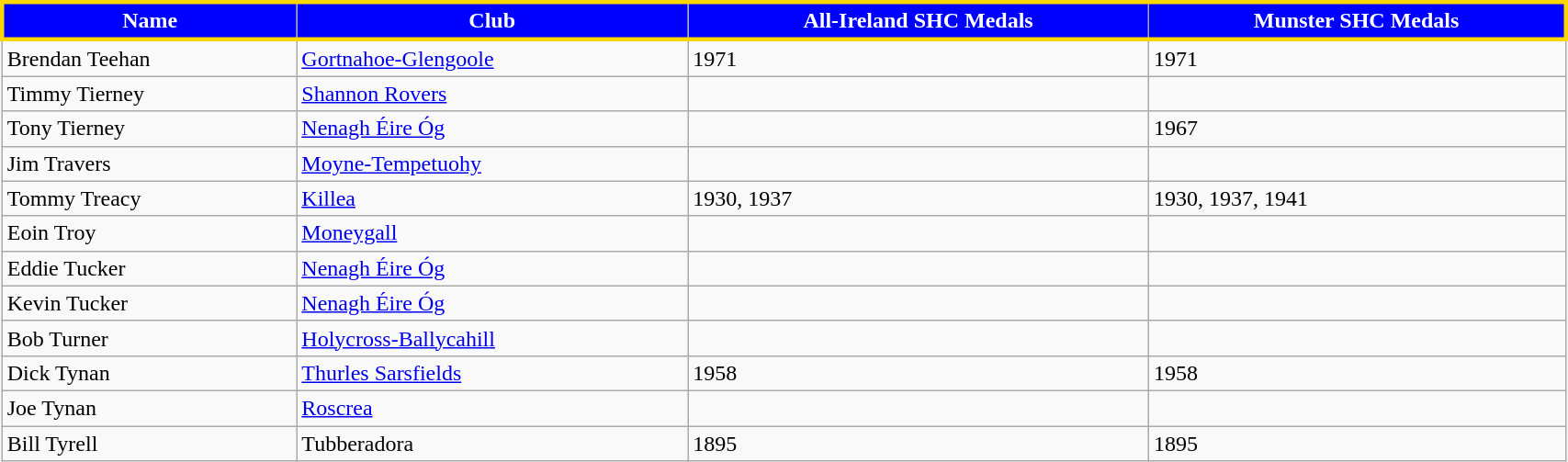<table class="wikitable" width="90%">
<tr style="text-align:center;background:blue;color:white;border:3px solid gold;">
<td><strong>Name</strong></td>
<td><strong>Club</strong></td>
<td><strong>All-Ireland SHC Medals</strong></td>
<td><strong>Munster SHC Medals</strong></td>
</tr>
<tr>
<td>Brendan Teehan</td>
<td><a href='#'>Gortnahoe-Glengoole</a></td>
<td>1971</td>
<td>1971</td>
</tr>
<tr>
<td>Timmy Tierney</td>
<td><a href='#'>Shannon Rovers</a></td>
<td></td>
<td></td>
</tr>
<tr>
<td>Tony Tierney</td>
<td><a href='#'>Nenagh Éire Óg</a></td>
<td></td>
<td>1967</td>
</tr>
<tr>
<td>Jim Travers</td>
<td><a href='#'>Moyne-Tempetuohy</a></td>
<td></td>
<td></td>
</tr>
<tr>
<td>Tommy Treacy</td>
<td><a href='#'>Killea</a></td>
<td>1930, 1937</td>
<td>1930, 1937, 1941</td>
</tr>
<tr>
<td>Eoin Troy</td>
<td><a href='#'>Moneygall</a></td>
<td></td>
<td></td>
</tr>
<tr>
<td>Eddie Tucker</td>
<td><a href='#'>Nenagh Éire Óg</a></td>
<td></td>
<td></td>
</tr>
<tr>
<td>Kevin Tucker</td>
<td><a href='#'>Nenagh Éire Óg</a></td>
<td></td>
<td></td>
</tr>
<tr>
<td>Bob Turner</td>
<td><a href='#'>Holycross-Ballycahill</a></td>
<td></td>
<td></td>
</tr>
<tr>
<td>Dick Tynan</td>
<td><a href='#'>Thurles Sarsfields</a></td>
<td>1958</td>
<td>1958</td>
</tr>
<tr>
<td>Joe Tynan</td>
<td><a href='#'>Roscrea</a></td>
<td></td>
<td></td>
</tr>
<tr>
<td>Bill Tyrell</td>
<td>Tubberadora</td>
<td>1895</td>
<td>1895</td>
</tr>
</table>
